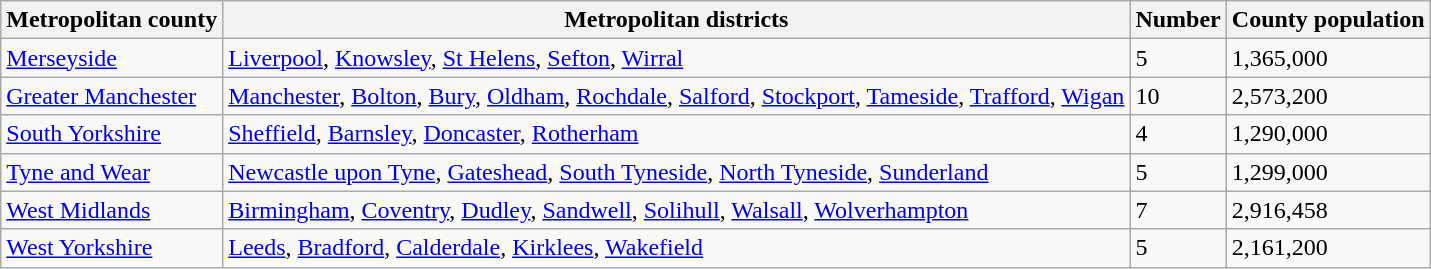<table class="wikitable">
<tr>
<th>Metropolitan county</th>
<th>Metropolitan districts</th>
<th>Number</th>
<th>County population</th>
</tr>
<tr>
<td><a href='#'>Merseyside</a></td>
<td><a href='#'>Liverpool</a>, <a href='#'>Knowsley</a>, <a href='#'>St Helens</a>, <a href='#'>Sefton</a>, <a href='#'>Wirral</a></td>
<td>5</td>
<td>1,365,000</td>
</tr>
<tr>
<td><a href='#'>Greater Manchester</a></td>
<td><a href='#'>Manchester</a>, <a href='#'>Bolton</a>, <a href='#'>Bury</a>, <a href='#'>Oldham</a>, <a href='#'>Rochdale</a>, <a href='#'>Salford</a>, <a href='#'>Stockport</a>, <a href='#'>Tameside</a>, <a href='#'>Trafford</a>, <a href='#'>Wigan</a></td>
<td>10</td>
<td>2,573,200</td>
</tr>
<tr>
<td><a href='#'>South Yorkshire</a></td>
<td><a href='#'>Sheffield</a>, <a href='#'>Barnsley</a>, <a href='#'>Doncaster</a>, <a href='#'>Rotherham</a></td>
<td>4</td>
<td>1,290,000</td>
</tr>
<tr>
<td><a href='#'>Tyne and Wear</a></td>
<td><a href='#'>Newcastle upon Tyne</a>, <a href='#'>Gateshead</a>, <a href='#'>South Tyneside</a>, <a href='#'>North Tyneside</a>, <a href='#'>Sunderland</a></td>
<td>5</td>
<td>1,299,000</td>
</tr>
<tr>
<td><a href='#'>West Midlands</a></td>
<td><a href='#'>Birmingham</a>, <a href='#'>Coventry</a>, <a href='#'>Dudley</a>, <a href='#'>Sandwell</a>, <a href='#'>Solihull</a>, <a href='#'>Walsall</a>, <a href='#'>Wolverhampton</a></td>
<td>7</td>
<td>2,916,458</td>
</tr>
<tr>
<td><a href='#'>West Yorkshire</a></td>
<td><a href='#'>Leeds</a>, <a href='#'>Bradford</a>, <a href='#'>Calderdale</a>, <a href='#'>Kirklees</a>, <a href='#'>Wakefield</a></td>
<td>5</td>
<td>2,161,200</td>
</tr>
</table>
